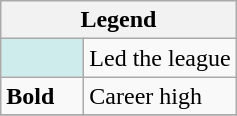<table class="wikitable mw-collapsible">
<tr>
<th colspan="2">Legend</th>
</tr>
<tr>
<td style="background:#cfecec; width:3em;"></td>
<td>Led the league</td>
</tr>
<tr>
<td><strong>Bold</strong></td>
<td>Career high</td>
</tr>
<tr>
</tr>
</table>
